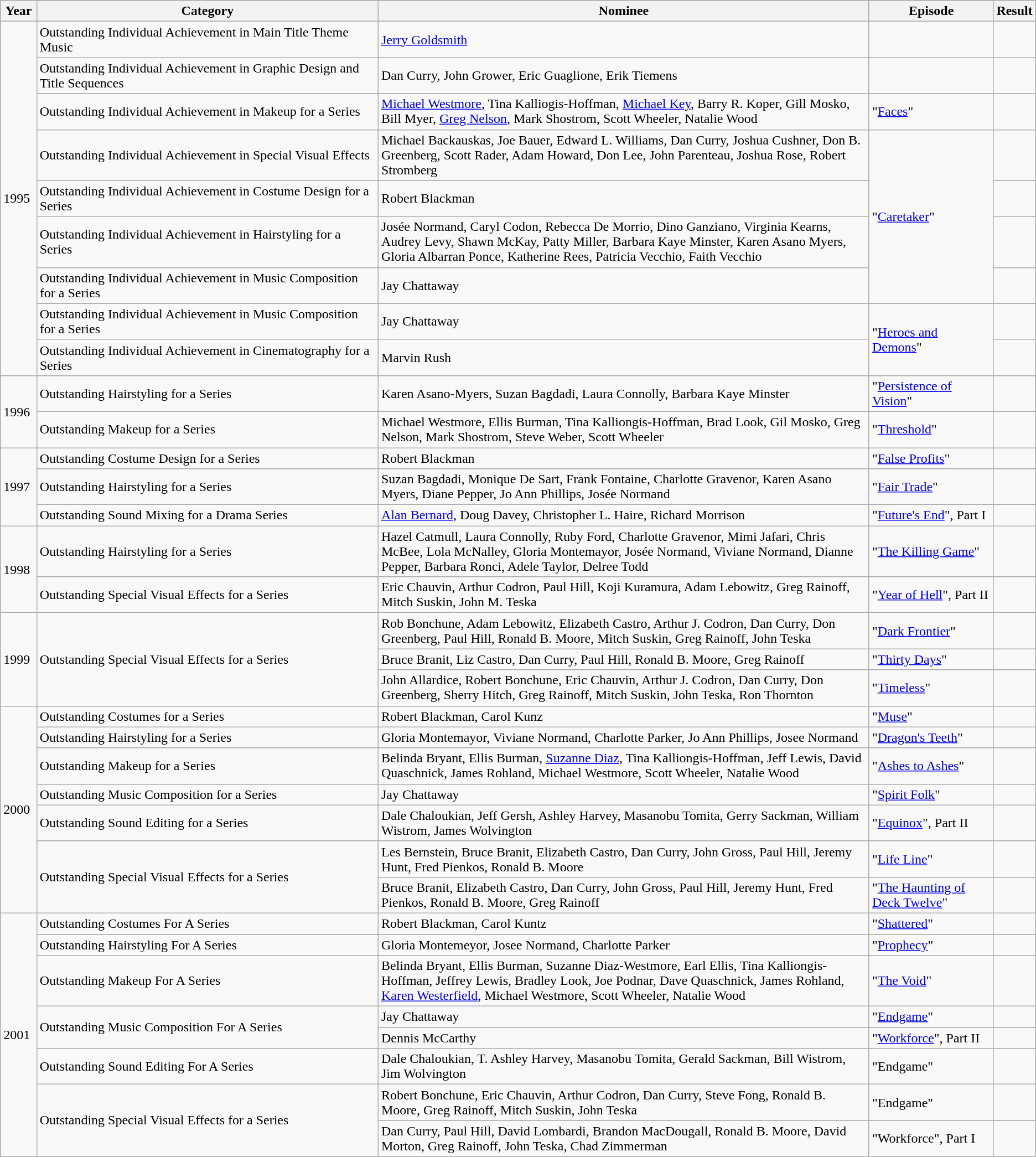<table class="wikitable">
<tr>
<th width="3.5%">Year</th>
<th width="33%">Category</th>
<th widthe="48%">Nominee</th>
<th width="12%">Episode</th>
<th width="3.5%">Result</th>
</tr>
<tr>
<td rowspan="9">1995</td>
<td>Outstanding Individual Achievement in Main Title Theme Music</td>
<td><a href='#'>Jerry Goldsmith</a></td>
<td></td>
<td></td>
</tr>
<tr>
<td>Outstanding Individual Achievement in Graphic Design and Title Sequences</td>
<td>Dan Curry, John Grower, Eric Guaglione, Erik Tiemens</td>
<td></td>
<td></td>
</tr>
<tr>
<td>Outstanding Individual Achievement in Makeup for a Series</td>
<td><a href='#'>Michael Westmore</a>, Tina Kalliogis-Hoffman, <a href='#'>Michael Key</a>, Barry R. Koper, Gill Mosko, Bill Myer, <a href='#'>Greg Nelson</a>, Mark Shostrom, Scott Wheeler, Natalie Wood</td>
<td>"<a href='#'>Faces</a>"</td>
<td></td>
</tr>
<tr>
<td>Outstanding Individual Achievement in Special Visual Effects</td>
<td>Michael Backauskas, Joe Bauer, Edward L. Williams, Dan Curry, Joshua Cushner, Don B. Greenberg, Scott Rader, Adam Howard, Don Lee, John Parenteau, Joshua Rose, Robert Stromberg</td>
<td rowspan="4">"<a href='#'>Caretaker</a>"</td>
<td></td>
</tr>
<tr>
<td>Outstanding Individual Achievement in Costume Design for a Series</td>
<td>Robert Blackman</td>
<td></td>
</tr>
<tr>
<td>Outstanding Individual Achievement in Hairstyling for a Series</td>
<td>Josée Normand, Caryl Codon, Rebecca De Morrio, Dino Ganziano, Virginia Kearns, Audrey Levy, Shawn McKay, Patty Miller, Barbara Kaye Minster, Karen Asano Myers, Gloria Albarran Ponce, Katherine Rees, Patricia Vecchio, Faith Vecchio</td>
<td></td>
</tr>
<tr>
<td>Outstanding Individual Achievement in Music Composition for a Series</td>
<td>Jay Chattaway</td>
<td></td>
</tr>
<tr>
<td>Outstanding Individual Achievement in Music Composition for a Series</td>
<td>Jay Chattaway</td>
<td rowspan="2">"<a href='#'>Heroes and Demons</a>"</td>
<td></td>
</tr>
<tr>
<td>Outstanding Individual Achievement in Cinematography for a Series</td>
<td>Marvin Rush</td>
<td></td>
</tr>
<tr>
<td rowspan="2">1996</td>
<td>Outstanding Hairstyling for a Series</td>
<td>Karen Asano-Myers, Suzan Bagdadi, Laura Connolly, Barbara Kaye Minster</td>
<td>"<a href='#'>Persistence of Vision</a>"</td>
<td></td>
</tr>
<tr>
<td>Outstanding Makeup for a Series</td>
<td>Michael Westmore, Ellis Burman, Tina Kalliongis-Hoffman, Brad Look, Gil Mosko, Greg Nelson, Mark Shostrom, Steve Weber, Scott Wheeler</td>
<td>"<a href='#'>Threshold</a>"</td>
<td></td>
</tr>
<tr>
<td rowspan="3">1997</td>
<td>Outstanding Costume Design for a Series</td>
<td>Robert Blackman</td>
<td>"<a href='#'>False Profits</a>"</td>
<td></td>
</tr>
<tr>
<td>Outstanding Hairstyling for a Series</td>
<td>Suzan Bagdadi, Monique De Sart, Frank Fontaine, Charlotte Gravenor, Karen Asano Myers, Diane Pepper, Jo Ann Phillips, Josée Normand</td>
<td>"<a href='#'>Fair Trade</a>"</td>
<td></td>
</tr>
<tr>
<td>Outstanding Sound Mixing for a Drama Series</td>
<td><a href='#'>Alan Bernard</a>, Doug Davey, Christopher L. Haire, Richard Morrison</td>
<td>"<a href='#'>Future's End</a>", Part I</td>
<td></td>
</tr>
<tr>
<td rowspan="2">1998</td>
<td>Outstanding Hairstyling for a Series</td>
<td>Hazel Catmull, Laura Connolly, Ruby Ford, Charlotte Gravenor, Mimi Jafari, Chris McBee, Lola McNalley, Gloria Montemayor, Josée Normand, Viviane Normand, Dianne Pepper, Barbara Ronci, Adele Taylor, Delree Todd</td>
<td>"<a href='#'>The Killing Game</a>"</td>
<td></td>
</tr>
<tr>
<td>Outstanding Special Visual Effects for a Series</td>
<td>Eric Chauvin, Arthur Codron, Paul Hill, Koji Kuramura, Adam Lebowitz, Greg Rainoff, Mitch Suskin, John M. Teska</td>
<td>"<a href='#'>Year of Hell</a>", Part II</td>
<td></td>
</tr>
<tr>
<td rowspan="3">1999</td>
<td rowspan="3">Outstanding Special Visual Effects for a Series</td>
<td>Rob Bonchune, Adam Lebowitz, Elizabeth Castro, Arthur J. Codron, Dan Curry, Don Greenberg, Paul Hill, Ronald B. Moore, Mitch Suskin, Greg Rainoff, John Teska</td>
<td>"<a href='#'>Dark Frontier</a>"</td>
<td></td>
</tr>
<tr>
<td>Bruce Branit, Liz Castro, Dan Curry, Paul Hill, Ronald B. Moore, Greg Rainoff</td>
<td>"<a href='#'>Thirty Days</a>"</td>
<td></td>
</tr>
<tr>
<td>John Allardice, Robert Bonchune, Eric Chauvin, Arthur J. Codron, Dan Curry, Don Greenberg, Sherry Hitch, Greg Rainoff, Mitch Suskin, John Teska, Ron Thornton</td>
<td>"<a href='#'>Timeless</a>"</td>
<td></td>
</tr>
<tr>
<td rowspan="7">2000</td>
<td>Outstanding Costumes for a Series</td>
<td>Robert Blackman, Carol Kunz</td>
<td>"<a href='#'>Muse</a>"</td>
<td></td>
</tr>
<tr>
<td>Outstanding Hairstyling for a Series</td>
<td>Gloria Montemayor, Viviane Normand, Charlotte Parker, Jo Ann Phillips, Josee Normand</td>
<td>"<a href='#'>Dragon's Teeth</a>"</td>
<td></td>
</tr>
<tr>
<td>Outstanding Makeup for a Series</td>
<td>Belinda Bryant, Ellis Burman, <a href='#'>Suzanne Diaz</a>, Tina Kalliongis-Hoffman, Jeff Lewis, David Quaschnick, James Rohland, Michael Westmore, Scott Wheeler, Natalie Wood</td>
<td>"<a href='#'>Ashes to Ashes</a>"</td>
<td></td>
</tr>
<tr>
<td>Outstanding Music Composition for a Series</td>
<td>Jay Chattaway</td>
<td>"<a href='#'>Spirit Folk</a>"</td>
<td></td>
</tr>
<tr>
<td>Outstanding Sound Editing for a Series</td>
<td>Dale Chaloukian, Jeff Gersh, Ashley Harvey, Masanobu Tomita, Gerry Sackman, William Wistrom, James Wolvington</td>
<td>"<a href='#'>Equinox</a>", Part II</td>
<td></td>
</tr>
<tr>
<td rowspan="2">Outstanding Special Visual Effects for a Series</td>
<td>Les Bernstein, Bruce Branit, Elizabeth Castro, Dan Curry, John Gross, Paul Hill, Jeremy Hunt, Fred Pienkos, Ronald B. Moore</td>
<td>"<a href='#'>Life Line</a>"</td>
<td></td>
</tr>
<tr>
<td>Bruce Branit, Elizabeth Castro, Dan Curry, John Gross, Paul Hill, Jeremy Hunt, Fred Pienkos, Ronald B. Moore, Greg Rainoff</td>
<td>"<a href='#'>The Haunting of Deck Twelve</a>"</td>
<td></td>
</tr>
<tr>
<td rowspan="8">2001</td>
<td>Outstanding Costumes For A Series</td>
<td>Robert Blackman, Carol Kuntz</td>
<td>"<a href='#'>Shattered</a>"</td>
<td></td>
</tr>
<tr>
<td>Outstanding Hairstyling For A Series</td>
<td>Gloria Montemeyor, Josee Normand, Charlotte Parker</td>
<td>"<a href='#'>Prophecy</a>"</td>
<td></td>
</tr>
<tr>
<td>Outstanding Makeup For A Series</td>
<td>Belinda Bryant, Ellis Burman, Suzanne Diaz-Westmore, Earl Ellis, Tina Kalliongis-Hoffman, Jeffrey Lewis, Bradley Look, Joe Podnar, Dave Quaschnick, James Rohland, <a href='#'>Karen Westerfield</a>, Michael Westmore, Scott Wheeler, Natalie Wood</td>
<td>"<a href='#'>The Void</a>"</td>
<td></td>
</tr>
<tr>
<td rowspan="2">Outstanding Music Composition For A Series</td>
<td>Jay Chattaway</td>
<td>"<a href='#'>Endgame</a>"</td>
<td></td>
</tr>
<tr>
<td>Dennis McCarthy</td>
<td>"<a href='#'>Workforce</a>", Part II</td>
<td></td>
</tr>
<tr>
<td>Outstanding Sound Editing For A Series</td>
<td>Dale Chaloukian, T. Ashley Harvey, Masanobu Tomita, Gerald Sackman, Bill Wistrom, Jim Wolvington</td>
<td>"Endgame"</td>
<td></td>
</tr>
<tr>
<td rowspan="2">Outstanding Special Visual Effects for a Series</td>
<td>Robert Bonchune, Eric Chauvin, Arthur Codron, Dan Curry, Steve Fong, Ronald B. Moore, Greg Rainoff, Mitch Suskin, John Teska</td>
<td>"Endgame"</td>
<td></td>
</tr>
<tr>
<td>Dan Curry, Paul Hill, David Lombardi, Brandon MacDougall, Ronald B. Moore, David Morton, Greg Rainoff, John Teska, Chad Zimmerman</td>
<td>"Workforce", Part I</td>
<td></td>
</tr>
</table>
